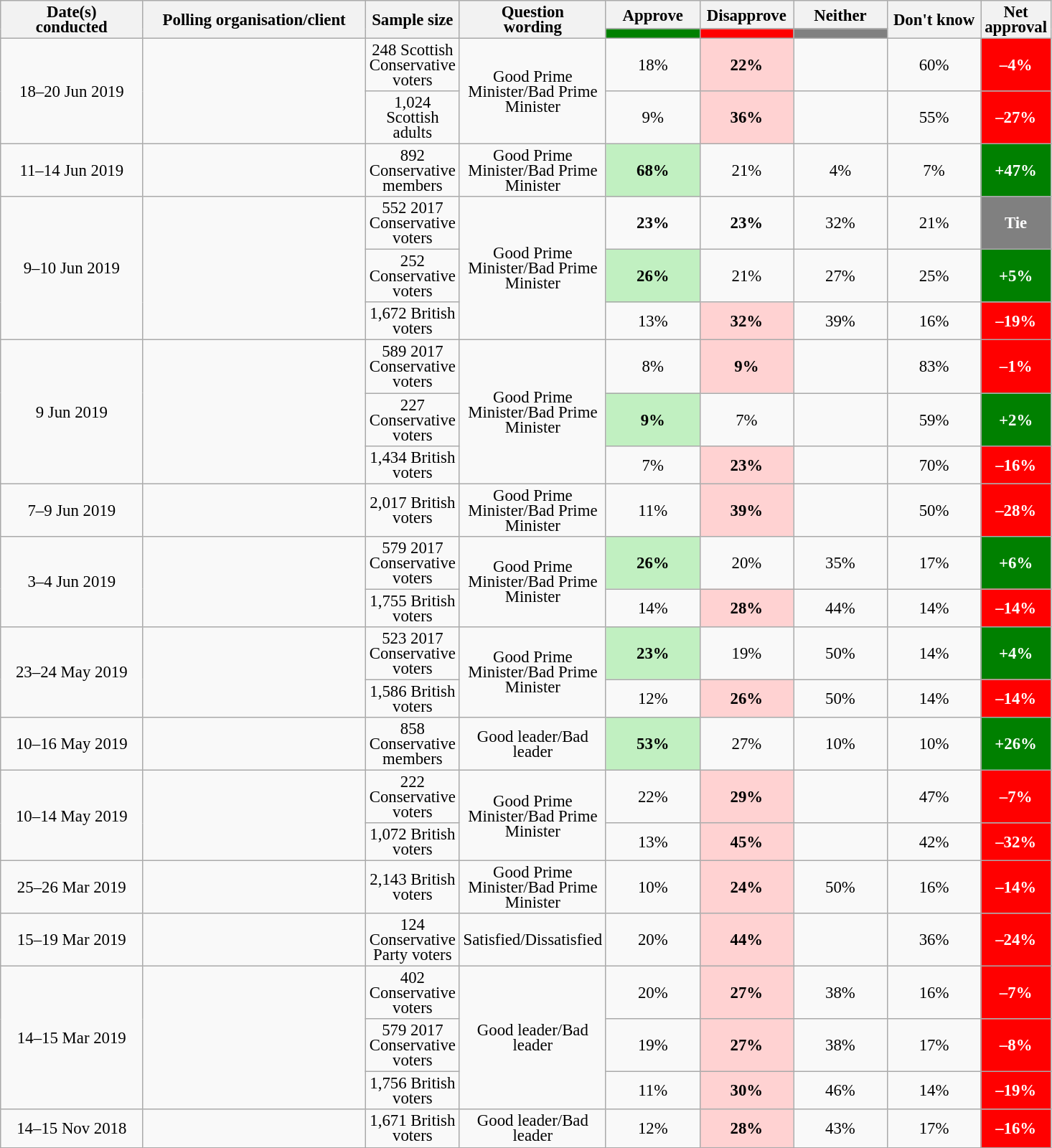<table class="wikitable collapsible sortable" style="text-align:center;font-size:95%;line-height:14px;">
<tr>
<th style="width:125px;" rowspan="2">Date(s)<br>conducted</th>
<th style="width:200px;" rowspan="2">Polling organisation/client</th>
<th style="width:60px;" rowspan="2">Sample size</th>
<th style="width:120px;" rowspan="2">Question<br>wording</th>
<th class="unsortable" style="width:80px;">Approve</th>
<th class="unsortable" style="width: 80px;">Disapprove</th>
<th class="unsortable" style="width:80px;">Neither</th>
<th class="unsortable" style="width:80px;" rowspan="2">Don't know</th>
<th class="unsortable" style="width:20px;" rowspan="2">Net approval</th>
</tr>
<tr>
<th class="unsortable" style="background:green;width:60px;"></th>
<th class="unsortable" style="background:red;width:60px;"></th>
<th class="unsortable" style="background:grey;width:60px;"></th>
</tr>
<tr>
<td rowspan="2">18–20 Jun 2019</td>
<td rowspan="2"></td>
<td>248 Scottish Conservative voters</td>
<td rowspan="2">Good Prime Minister/Bad Prime Minister</td>
<td>18%</td>
<td style="background:#FFD2D2"><strong>22%</strong></td>
<td></td>
<td>60%</td>
<td style="background:red;color:white;"><strong>–4%</strong></td>
</tr>
<tr>
<td>1,024 Scottish adults</td>
<td>9%</td>
<td style="background:#FFD2D2"><strong>36%</strong></td>
<td></td>
<td>55%</td>
<td style="background:red;color:white;"><strong>–27%</strong></td>
</tr>
<tr>
<td>11–14 Jun 2019</td>
<td></td>
<td>892 Conservative members</td>
<td>Good Prime Minister/Bad Prime Minister</td>
<td style="background:#C1F0C1"><strong>68%</strong></td>
<td>21%</td>
<td>4%</td>
<td>7%</td>
<td style="background:green;color:white;"><strong>+47%</strong></td>
</tr>
<tr>
<td rowspan="3">9–10 Jun 2019</td>
<td rowspan="3"></td>
<td>552 2017 Conservative voters</td>
<td rowspan="3">Good Prime Minister/Bad Prime Minister</td>
<td><strong>23%</strong></td>
<td><strong>23%</strong></td>
<td>32%</td>
<td>21%</td>
<td style="background:gray;color:white;"><strong>Tie</strong></td>
</tr>
<tr>
<td>252 Conservative voters</td>
<td style="background:#C1F0C1"><strong>26%</strong></td>
<td>21%</td>
<td>27%</td>
<td>25%</td>
<td style="background:green;color:white;"><strong>+5%</strong></td>
</tr>
<tr>
<td>1,672 British voters</td>
<td>13%</td>
<td style="background:#FFD2D2"><strong>32%</strong></td>
<td>39%</td>
<td>16%</td>
<td style="background:red;color:white;"><strong>–19%</strong></td>
</tr>
<tr>
<td rowspan="3">9 Jun 2019</td>
<td rowspan="3"></td>
<td>589 2017 Conservative voters</td>
<td rowspan="3">Good Prime Minister/Bad Prime Minister</td>
<td>8%</td>
<td style="background:#FFD2D2"><strong>9%</strong></td>
<td></td>
<td>83%</td>
<td style="background:red;color:white;"><strong>–1%</strong></td>
</tr>
<tr>
<td>227 Conservative voters</td>
<td style="background:#C1F0C1"><strong>9%</strong></td>
<td>7%</td>
<td></td>
<td>59%</td>
<td style="background:green;color:white;"><strong>+2%</strong></td>
</tr>
<tr>
<td>1,434 British voters</td>
<td>7%</td>
<td style="background:#FFD2D2"><strong>23%</strong></td>
<td></td>
<td>70%</td>
<td style="background:red;color:white;"><strong>–16%</strong></td>
</tr>
<tr>
<td>7–9 Jun 2019</td>
<td></td>
<td>2,017 British voters</td>
<td>Good Prime Minister/Bad Prime Minister</td>
<td>11%</td>
<td style="background:#FFD2D2"><strong>39%</strong></td>
<td></td>
<td>50%</td>
<td style="background:red;color:white;"><strong>–28%</strong></td>
</tr>
<tr>
<td rowspan="2">3–4 Jun 2019</td>
<td rowspan="2"></td>
<td>579 2017 Conservative voters</td>
<td rowspan="2">Good Prime Minister/Bad Prime Minister</td>
<td style="background:#C1F0C1"><strong>26%</strong></td>
<td>20%</td>
<td>35%</td>
<td>17%</td>
<td style="background:green;color:white;"><strong>+6%</strong></td>
</tr>
<tr>
<td>1,755 British voters</td>
<td>14%</td>
<td style="background:#FFD2D2"><strong>28%</strong></td>
<td>44%</td>
<td>14%</td>
<td style="background:red;color:white;"><strong>–14%</strong></td>
</tr>
<tr>
<td rowspan="2">23–24 May 2019</td>
<td rowspan="2"></td>
<td>523 2017 Conservative voters</td>
<td rowspan="2">Good Prime Minister/Bad Prime Minister</td>
<td style="background:#C1F0C1"><strong>23%</strong></td>
<td>19%</td>
<td>50%</td>
<td>14%</td>
<td style="background:green;color:white;"><strong>+4%</strong></td>
</tr>
<tr>
<td>1,586 British voters</td>
<td>12%</td>
<td style="background:#FFD2D2"><strong>26%</strong></td>
<td>50%</td>
<td>14%</td>
<td style="background:red;color:white;"><strong>–14%</strong></td>
</tr>
<tr>
<td>10–16 May 2019</td>
<td></td>
<td>858 Conservative members</td>
<td>Good leader/Bad leader</td>
<td style="background:#C1F0C1"><strong>53%</strong></td>
<td>27%</td>
<td>10%</td>
<td>10%</td>
<td style="background:green;color:white;"><strong>+26%</strong></td>
</tr>
<tr>
<td rowspan="2">10–14 May 2019</td>
<td rowspan="2"></td>
<td>222 Conservative voters</td>
<td rowspan="2">Good Prime Minister/Bad Prime Minister</td>
<td>22%</td>
<td style="background:#FFD2D2"><strong>29%</strong></td>
<td></td>
<td>47%</td>
<td style="background:red;color:white;"><strong>–7%</strong></td>
</tr>
<tr>
<td>1,072 British voters</td>
<td>13%</td>
<td style="background:#FFD2D2"><strong>45%</strong></td>
<td></td>
<td>42%</td>
<td style="background:red;color:white;"><strong>–32%</strong></td>
</tr>
<tr>
<td>25–26 Mar 2019</td>
<td></td>
<td>2,143 British voters</td>
<td>Good Prime Minister/Bad Prime Minister</td>
<td>10%</td>
<td style="background:#FFD2D2"><strong>24%</strong></td>
<td>50%</td>
<td>16%</td>
<td style="background:red;color:white;"><strong>–14%</strong></td>
</tr>
<tr>
<td>15–19 Mar 2019</td>
<td></td>
<td>124 Conservative Party voters</td>
<td>Satisfied/Dissatisfied</td>
<td>20%</td>
<td style="background:#FFD2D2"><strong>44%</strong></td>
<td></td>
<td>36%</td>
<td style="background:red;color:white;"><strong>–24%</strong></td>
</tr>
<tr>
<td rowspan="3">14–15 Mar 2019</td>
<td rowspan="3"></td>
<td>402 Conservative voters</td>
<td rowspan="3">Good leader/Bad leader</td>
<td>20%</td>
<td style="background:#FFD2D2"><strong>27%</strong></td>
<td>38%</td>
<td>16%</td>
<td style="background:red;color:white;"><strong>–7%</strong></td>
</tr>
<tr>
<td>579 2017 Conservative voters</td>
<td>19%</td>
<td style="background:#FFD2D2"><strong>27%</strong></td>
<td>38%</td>
<td>17%</td>
<td style="background:red;color:white;"><strong>–8%</strong></td>
</tr>
<tr>
<td>1,756 British voters</td>
<td>11%</td>
<td style="background:#FFD2D2"><strong>30%</strong></td>
<td>46%</td>
<td>14%</td>
<td style="background:red;color:white;"><strong>–19%</strong></td>
</tr>
<tr>
<td>14–15 Nov 2018</td>
<td></td>
<td>1,671 British voters</td>
<td>Good leader/Bad leader</td>
<td>12%</td>
<td style="background:#FFD2D2"><strong>28%</strong></td>
<td>43%</td>
<td>17%</td>
<td style="background:red;color:white;"><strong>–16%</strong></td>
</tr>
</table>
